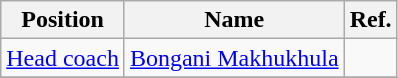<table class="wikitable">
<tr>
<th>Position</th>
<th>Name</th>
<th>Ref.</th>
</tr>
<tr>
<td><a href='#'>Head coach</a></td>
<td><a href='#'>Bongani Makhukhula</a></td>
<td></td>
</tr>
<tr>
</tr>
</table>
